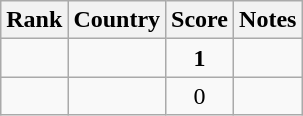<table class="wikitable sortable" style="text-align:center">
<tr>
<th>Rank</th>
<th>Country</th>
<th>Score</th>
<th class="unsortable">Notes</th>
</tr>
<tr>
<td></td>
<td align="left"></td>
<td><strong>1</strong></td>
<td></td>
</tr>
<tr>
<td></td>
<td align="left"></td>
<td>0</td>
<td></td>
</tr>
</table>
